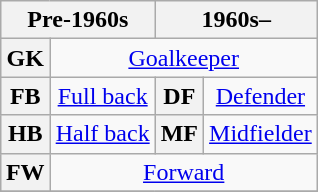<table class="wikitable plainrowheaders" style="text-align:center;margin-left:1em;float:right">
<tr>
<th colspan="2" scope="col">Pre-1960s</th>
<th colspan="2" scope="col">1960s–</th>
</tr>
<tr>
<th>GK</th>
<td colspan="3"><a href='#'>Goalkeeper</a></td>
</tr>
<tr>
<th>FB</th>
<td><a href='#'>Full back</a></td>
<th>DF</th>
<td><a href='#'>Defender</a></td>
</tr>
<tr>
<th>HB</th>
<td><a href='#'>Half back</a></td>
<th>MF</th>
<td><a href='#'>Midfielder</a></td>
</tr>
<tr>
<th>FW</th>
<td colspan="3"><a href='#'>Forward</a></td>
</tr>
<tr>
</tr>
</table>
